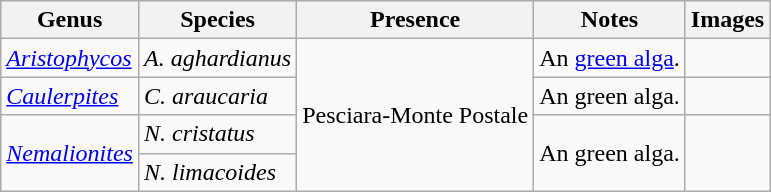<table class="wikitable" align="center">
<tr>
<th>Genus</th>
<th>Species</th>
<th>Presence</th>
<th>Notes</th>
<th>Images</th>
</tr>
<tr>
<td><em><a href='#'>Aristophycos</a></em></td>
<td><em>A. aghardianus</em></td>
<td rowspan="4">Pesciara-Monte Postale</td>
<td>An <a href='#'>green alga</a>.</td>
<td></td>
</tr>
<tr>
<td><em><a href='#'>Caulerpites</a></em></td>
<td><em>C. araucaria</em></td>
<td>An green alga.</td>
<td></td>
</tr>
<tr>
<td rowspan="2"><em><a href='#'>Nemalionites</a></em></td>
<td><em>N. cristatus</em></td>
<td rowspan="2">An green alga.</td>
<td rowspan="2"></td>
</tr>
<tr>
<td><em>N. limacoides</em></td>
</tr>
</table>
